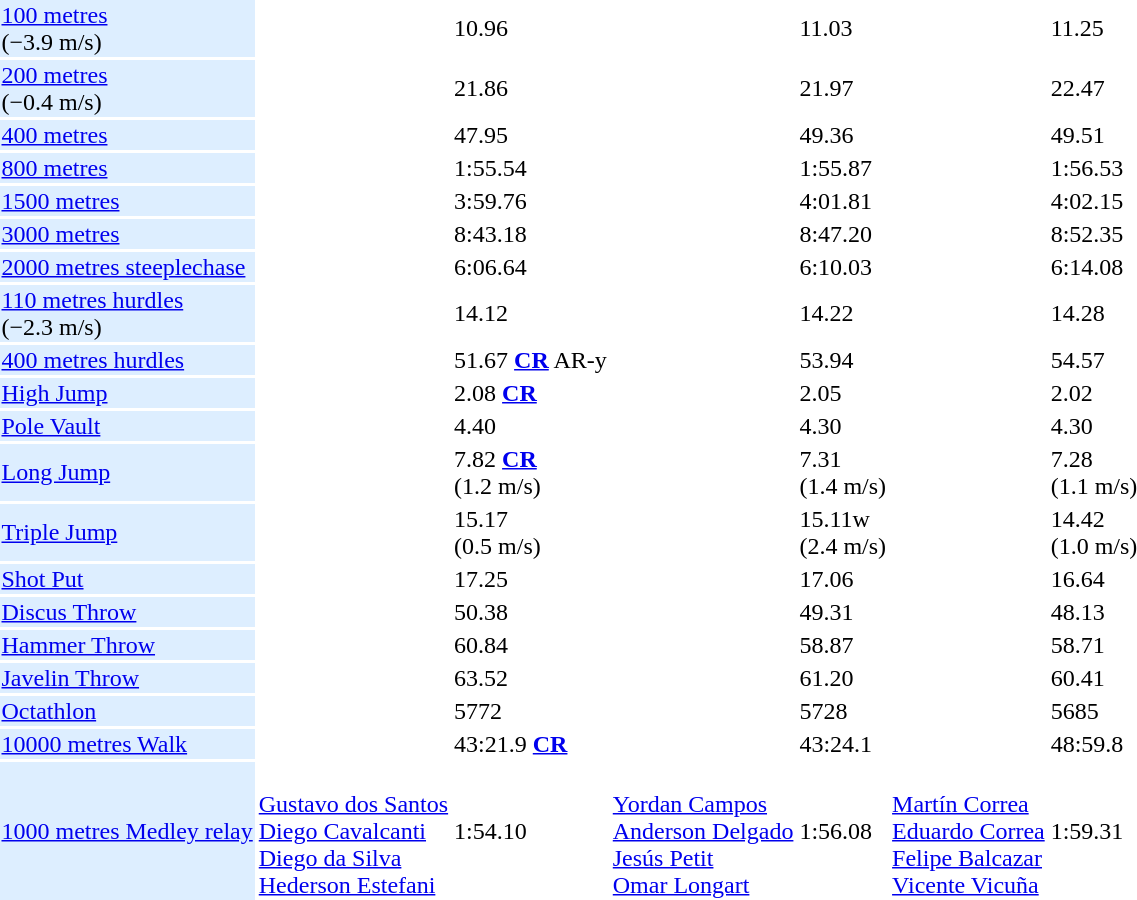<table>
<tr>
<td bgcolor = DDEEFF><a href='#'>100 metres</a> <br> (−3.9 m/s)</td>
<td></td>
<td>10.96</td>
<td></td>
<td>11.03</td>
<td></td>
<td>11.25</td>
</tr>
<tr>
<td bgcolor = DDEEFF><a href='#'>200 metres</a> <br> (−0.4 m/s)</td>
<td></td>
<td>21.86</td>
<td></td>
<td>21.97</td>
<td></td>
<td>22.47</td>
</tr>
<tr>
<td bgcolor = DDEEFF><a href='#'>400 metres</a></td>
<td></td>
<td>47.95</td>
<td></td>
<td>49.36</td>
<td></td>
<td>49.51</td>
</tr>
<tr>
<td bgcolor = DDEEFF><a href='#'>800 metres</a></td>
<td></td>
<td>1:55.54</td>
<td></td>
<td>1:55.87</td>
<td></td>
<td>1:56.53</td>
</tr>
<tr>
<td bgcolor = DDEEFF><a href='#'>1500 metres</a></td>
<td></td>
<td>3:59.76</td>
<td></td>
<td>4:01.81</td>
<td></td>
<td>4:02.15</td>
</tr>
<tr>
<td bgcolor = DDEEFF><a href='#'>3000 metres</a></td>
<td></td>
<td>8:43.18</td>
<td></td>
<td>8:47.20</td>
<td></td>
<td>8:52.35</td>
</tr>
<tr>
<td bgcolor = DDEEFF><a href='#'>2000 metres steeplechase</a></td>
<td></td>
<td>6:06.64</td>
<td></td>
<td>6:10.03</td>
<td></td>
<td>6:14.08</td>
</tr>
<tr>
<td bgcolor = DDEEFF><a href='#'>110 metres hurdles</a> <br> (−2.3 m/s)</td>
<td></td>
<td>14.12</td>
<td></td>
<td>14.22</td>
<td></td>
<td>14.28</td>
</tr>
<tr>
<td bgcolor = DDEEFF><a href='#'>400 metres hurdles</a></td>
<td></td>
<td>51.67 <strong><a href='#'>CR</a></strong> AR-y</td>
<td></td>
<td>53.94</td>
<td></td>
<td>54.57</td>
</tr>
<tr>
<td bgcolor = DDEEFF><a href='#'>High Jump</a></td>
<td></td>
<td>2.08 <strong><a href='#'>CR</a></strong></td>
<td></td>
<td>2.05</td>
<td></td>
<td>2.02</td>
</tr>
<tr>
<td bgcolor = DDEEFF><a href='#'>Pole Vault</a></td>
<td></td>
<td>4.40</td>
<td></td>
<td>4.30</td>
<td></td>
<td>4.30</td>
</tr>
<tr>
<td bgcolor = DDEEFF><a href='#'>Long Jump</a></td>
<td></td>
<td>7.82 <strong><a href='#'>CR</a></strong> <br> (1.2 m/s)</td>
<td></td>
<td>7.31 <br> (1.4 m/s)</td>
<td></td>
<td>7.28 <br> (1.1 m/s)</td>
</tr>
<tr>
<td bgcolor = DDEEFF><a href='#'>Triple Jump</a></td>
<td></td>
<td>15.17 <br> (0.5 m/s)</td>
<td></td>
<td>15.11w <br> (2.4 m/s)</td>
<td></td>
<td>14.42 <br> (1.0 m/s)</td>
</tr>
<tr>
<td bgcolor = DDEEFF><a href='#'>Shot Put</a></td>
<td></td>
<td>17.25</td>
<td></td>
<td>17.06</td>
<td></td>
<td>16.64</td>
</tr>
<tr>
<td bgcolor = DDEEFF><a href='#'>Discus Throw</a></td>
<td></td>
<td>50.38</td>
<td></td>
<td>49.31</td>
<td></td>
<td>48.13</td>
</tr>
<tr>
<td bgcolor = DDEEFF><a href='#'>Hammer Throw</a></td>
<td></td>
<td>60.84</td>
<td></td>
<td>58.87</td>
<td></td>
<td>58.71</td>
</tr>
<tr>
<td bgcolor = DDEEFF><a href='#'>Javelin Throw</a></td>
<td></td>
<td>63.52</td>
<td></td>
<td>61.20</td>
<td></td>
<td>60.41</td>
</tr>
<tr>
<td bgcolor = DDEEFF><a href='#'>Octathlon</a></td>
<td></td>
<td>5772</td>
<td></td>
<td>5728</td>
<td></td>
<td>5685</td>
</tr>
<tr>
<td bgcolor = DDEEFF><a href='#'>10000 metres Walk</a></td>
<td></td>
<td>43:21.9 <strong><a href='#'>CR</a></strong></td>
<td></td>
<td>43:24.1</td>
<td></td>
<td>48:59.8</td>
</tr>
<tr>
<td bgcolor = DDEEFF><a href='#'>1000 metres Medley relay</a></td>
<td> <br> <a href='#'>Gustavo dos Santos</a> <br> <a href='#'>Diego Cavalcanti</a> <br> <a href='#'>Diego da Silva</a> <br> <a href='#'>Hederson Estefani</a></td>
<td>1:54.10</td>
<td> <br> <a href='#'>Yordan Campos</a> <br> <a href='#'>Anderson Delgado</a> <br> <a href='#'>Jesús Petit</a> <br> <a href='#'>Omar Longart</a></td>
<td>1:56.08</td>
<td> <br> <a href='#'>Martín Correa</a> <br> <a href='#'>Eduardo Correa</a> <br> <a href='#'>Felipe Balcazar</a> <br> <a href='#'>Vicente Vicuña</a></td>
<td>1:59.31</td>
</tr>
</table>
